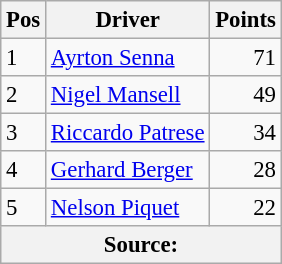<table class="wikitable" style="font-size: 95%;">
<tr>
<th>Pos</th>
<th>Driver</th>
<th>Points</th>
</tr>
<tr>
<td>1</td>
<td> <a href='#'>Ayrton Senna</a></td>
<td align="right">71</td>
</tr>
<tr>
<td>2</td>
<td> <a href='#'>Nigel Mansell</a></td>
<td align="right">49</td>
</tr>
<tr>
<td>3</td>
<td> <a href='#'>Riccardo Patrese</a></td>
<td align="right">34</td>
</tr>
<tr>
<td>4</td>
<td> <a href='#'>Gerhard Berger</a></td>
<td align="right">28</td>
</tr>
<tr>
<td>5</td>
<td> <a href='#'>Nelson Piquet</a></td>
<td align="right">22</td>
</tr>
<tr>
<th colspan=4>Source: </th>
</tr>
</table>
